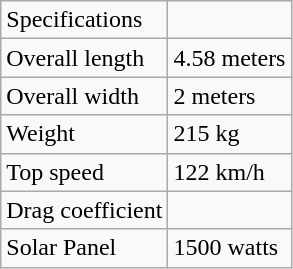<table class="wikitable" border="1">
<tr>
<td>Specifications</td>
</tr>
<tr>
<td>Overall length</td>
<td>4.58 meters</td>
</tr>
<tr>
<td>Overall width</td>
<td>2 meters</td>
</tr>
<tr>
<td>Weight</td>
<td>215 kg</td>
</tr>
<tr>
<td>Top speed</td>
<td>122 km/h</td>
</tr>
<tr>
<td>Drag coefficient</td>
<td></td>
</tr>
<tr>
<td>Solar Panel</td>
<td>1500 watts</td>
</tr>
</table>
